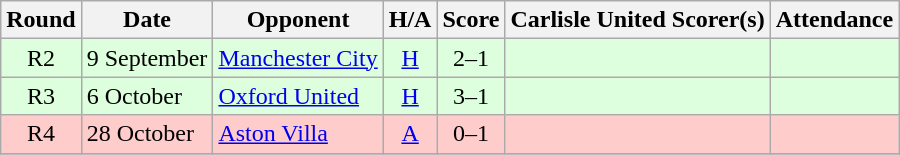<table class="wikitable" style="text-align:center">
<tr>
<th>Round</th>
<th>Date</th>
<th>Opponent</th>
<th>H/A</th>
<th>Score</th>
<th>Carlisle United Scorer(s)</th>
<th>Attendance</th>
</tr>
<tr bgcolor=#ddffdd>
<td>R2</td>
<td align=left>9 September</td>
<td align=left><a href='#'>Manchester City</a></td>
<td><a href='#'>H</a></td>
<td>2–1</td>
<td align=left></td>
<td></td>
</tr>
<tr bgcolor=#ddffdd>
<td>R3</td>
<td align=left>6 October</td>
<td align=left><a href='#'>Oxford United</a></td>
<td><a href='#'>H</a></td>
<td>3–1</td>
<td align=left></td>
<td></td>
</tr>
<tr bgcolor=#FFCCCC>
<td>R4</td>
<td align=left>28 October</td>
<td align=left><a href='#'>Aston Villa</a></td>
<td><a href='#'>A</a></td>
<td>0–1</td>
<td align=left></td>
<td></td>
</tr>
<tr>
</tr>
</table>
